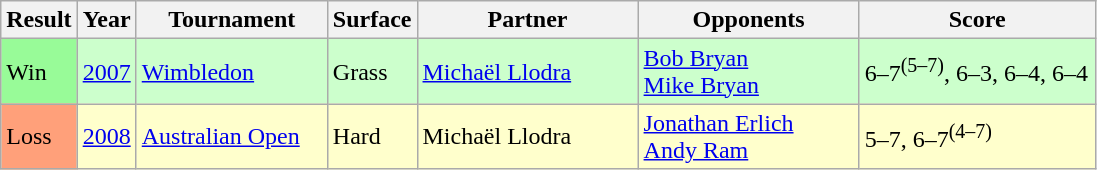<table class="sortable wikitable">
<tr>
<th style="width:40px">Result</th>
<th style="width:30px">Year</th>
<th style="width:120px">Tournament</th>
<th style="width:50px">Surface</th>
<th style="width:140px">Partner</th>
<th style="width:140px">Opponents</th>
<th style="width:150px" class="unsortable">Score</th>
</tr>
<tr bgcolor=ccffcc>
<td style="background:#98fb98;">Win</td>
<td><a href='#'>2007</a></td>
<td><a href='#'>Wimbledon</a></td>
<td>Grass</td>
<td> <a href='#'>Michaël Llodra</a></td>
<td> <a href='#'>Bob Bryan</a><br> <a href='#'>Mike Bryan</a></td>
<td>6–7<sup>(5–7)</sup>, 6–3, 6–4, 6–4</td>
</tr>
<tr bgcolor=FFFFCC>
<td style="background:#ffa07a;">Loss</td>
<td><a href='#'>2008</a></td>
<td><a href='#'>Australian Open</a></td>
<td>Hard</td>
<td> Michaël Llodra</td>
<td> <a href='#'>Jonathan Erlich</a><br> <a href='#'>Andy Ram</a></td>
<td>5–7, 6–7<sup>(4–7)</sup></td>
</tr>
</table>
